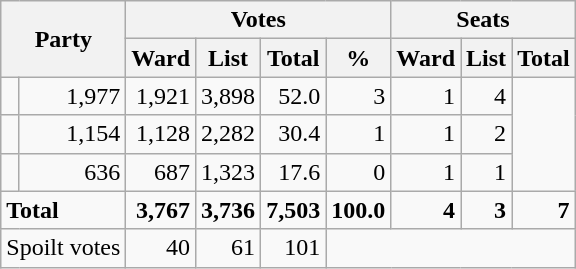<table class=wikitable style="text-align:right">
<tr>
<th rowspan="2" colspan="2">Party</th>
<th colspan="4" align="center">Votes</th>
<th colspan="3" align="center">Seats</th>
</tr>
<tr>
<th>Ward</th>
<th>List</th>
<th>Total</th>
<th>%</th>
<th>Ward</th>
<th>List</th>
<th>Total</th>
</tr>
<tr>
<td></td>
<td>1,977</td>
<td>1,921</td>
<td>3,898</td>
<td>52.0</td>
<td>3</td>
<td>1</td>
<td>4</td>
</tr>
<tr>
<td></td>
<td>1,154</td>
<td>1,128</td>
<td>2,282</td>
<td>30.4</td>
<td>1</td>
<td>1</td>
<td>2</td>
</tr>
<tr>
<td></td>
<td>636</td>
<td>687</td>
<td>1,323</td>
<td>17.6</td>
<td>0</td>
<td>1</td>
<td>1</td>
</tr>
<tr>
<td colspan="2" style="text-align:left"><strong>Total</strong></td>
<td><strong>3,767</strong></td>
<td><strong>3,736</strong></td>
<td><strong>7,503</strong></td>
<td><strong>100.0</strong></td>
<td><strong>4</strong></td>
<td><strong>3</strong></td>
<td><strong>7</strong></td>
</tr>
<tr>
<td colspan="2" style="text-align:left">Spoilt votes</td>
<td>40</td>
<td>61</td>
<td>101</td>
</tr>
</table>
